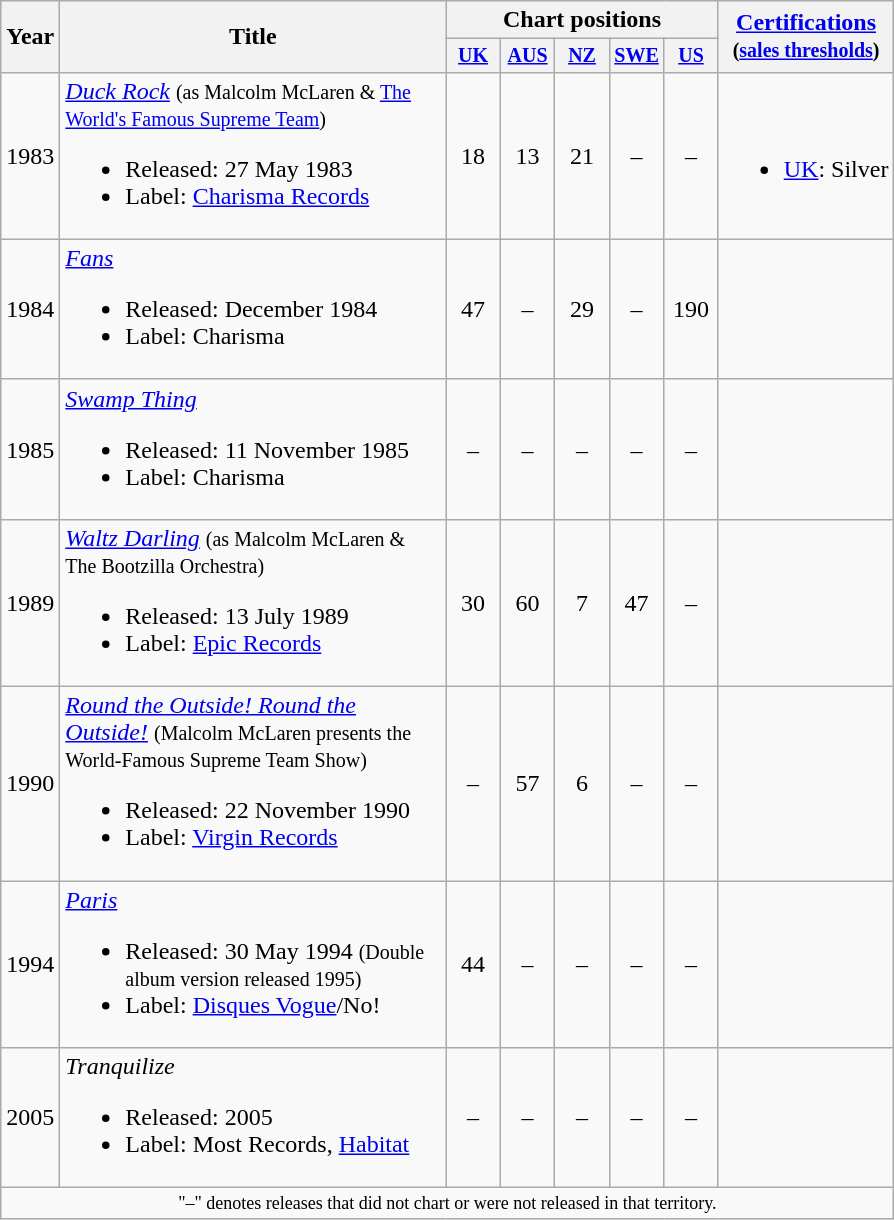<table class="wikitable" style=text-align:center;>
<tr>
<th rowspan="2">Year</th>
<th rowspan="2" width="250">Title</th>
<th colspan="5">Chart positions</th>
<th rowspan="2"><a href='#'>Certifications</a><br><small>(<a href='#'>sales thresholds</a>)</small></th>
</tr>
<tr style="font-size:smaller;">
<th width="30"><a href='#'>UK</a> <br></th>
<th width="30"><a href='#'>AUS</a> <br></th>
<th width="30"><a href='#'>NZ</a> <br></th>
<th width="30"><a href='#'>SWE</a> <br></th>
<th width="30"><a href='#'>US</a> <br></th>
</tr>
<tr>
<td rowspan="1">1983</td>
<td align="left"><em><a href='#'>Duck Rock</a></em> <small>(as Malcolm McLaren & <a href='#'>The World's Famous Supreme Team</a>)</small><br><ul><li>Released: 27 May 1983</li><li>Label: <a href='#'>Charisma Records</a></li></ul></td>
<td>18</td>
<td>13</td>
<td>21</td>
<td>–</td>
<td>–</td>
<td><br><ul><li><a href='#'>UK</a>: Silver</li></ul></td>
</tr>
<tr>
<td rowspan="1">1984</td>
<td align="left"><em><a href='#'>Fans</a></em><br><ul><li>Released: December 1984</li><li>Label: Charisma</li></ul></td>
<td>47</td>
<td>–</td>
<td>29</td>
<td>–</td>
<td>190</td>
<td></td>
</tr>
<tr>
<td rowspan="1">1985</td>
<td align="left"><em><a href='#'>Swamp Thing</a></em><br><ul><li>Released: 11 November 1985</li><li>Label: Charisma</li></ul></td>
<td>–</td>
<td>–</td>
<td>–</td>
<td>–</td>
<td>–</td>
<td></td>
</tr>
<tr>
<td rowspan="1">1989</td>
<td align="left"><em><a href='#'>Waltz Darling</a></em> <small>(as Malcolm McLaren & The Bootzilla Orchestra)</small><br><ul><li>Released: 13 July 1989</li><li>Label: <a href='#'>Epic Records</a></li></ul></td>
<td>30</td>
<td>60</td>
<td>7</td>
<td>47</td>
<td>–</td>
<td></td>
</tr>
<tr>
<td rowspan="1">1990</td>
<td align="left"><em><a href='#'>Round the Outside! Round the Outside!</a></em> <small>(Malcolm McLaren presents the World-Famous Supreme Team Show)</small><br><ul><li>Released: 22 November 1990</li><li>Label: <a href='#'>Virgin Records</a></li></ul></td>
<td>–</td>
<td>57</td>
<td>6</td>
<td>–</td>
<td>–</td>
<td></td>
</tr>
<tr>
<td rowspan="1">1994</td>
<td align="left"><em><a href='#'>Paris</a></em><br><ul><li>Released: 30 May 1994 <small>(Double album version released 1995)</small></li><li>Label: <a href='#'>Disques Vogue</a>/No!</li></ul></td>
<td>44</td>
<td>–</td>
<td>–</td>
<td>–</td>
<td>–</td>
<td></td>
</tr>
<tr>
<td rowspan="1">2005</td>
<td align="left"><em>Tranquilize</em><br><ul><li>Released: 2005</li><li>Label: Most Records, <a href='#'>Habitat</a></li></ul></td>
<td>–</td>
<td>–</td>
<td>–</td>
<td>–</td>
<td>–</td>
<td></td>
</tr>
<tr>
<td colspan="8" style="text-align:center; font-size:9pt;">"–" denotes releases that did not chart or were not released in that territory.</td>
</tr>
</table>
